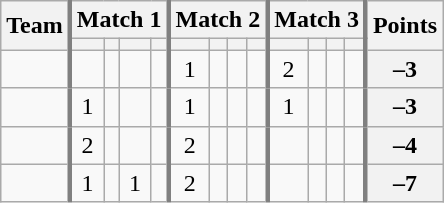<table class="wikitable sortable" style="text-align:center;">
<tr>
<th rowspan=2>Team</th>
<th colspan=4 style="border-left:3px solid gray">Match 1</th>
<th colspan=4 style="border-left:3px solid gray">Match 2</th>
<th colspan=4 style="border-left:3px solid gray">Match 3</th>
<th rowspan=2 style="border-left:3px solid gray">Points</th>
</tr>
<tr>
<th style="border-left:3px solid gray"></th>
<th></th>
<th></th>
<th></th>
<th style="border-left:3px solid gray"></th>
<th></th>
<th></th>
<th></th>
<th style="border-left:3px solid gray"></th>
<th></th>
<th></th>
<th></th>
</tr>
<tr>
<td align=left></td>
<td style="border-left:3px solid gray"></td>
<td></td>
<td></td>
<td></td>
<td style="border-left:3px solid gray">1</td>
<td></td>
<td></td>
<td></td>
<td style="border-left:3px solid gray">2</td>
<td></td>
<td></td>
<td></td>
<th style="border-left:3px solid gray">–3</th>
</tr>
<tr>
<td align=left></td>
<td style="border-left:3px solid gray">1</td>
<td></td>
<td></td>
<td></td>
<td style="border-left:3px solid gray">1</td>
<td></td>
<td></td>
<td></td>
<td style="border-left:3px solid gray">1</td>
<td></td>
<td></td>
<td></td>
<th style="border-left:3px solid gray">–3</th>
</tr>
<tr>
<td align=left></td>
<td style="border-left:3px solid gray">2</td>
<td></td>
<td></td>
<td></td>
<td style="border-left:3px solid gray">2</td>
<td></td>
<td></td>
<td></td>
<td style="border-left:3px solid gray"></td>
<td></td>
<td></td>
<td></td>
<th style="border-left:3px solid gray">–4</th>
</tr>
<tr>
<td align=left></td>
<td style="border-left:3px solid gray">1</td>
<td></td>
<td>1</td>
<td></td>
<td style="border-left:3px solid gray">2</td>
<td></td>
<td></td>
<td></td>
<td style="border-left:3px solid gray"></td>
<td></td>
<td></td>
<td></td>
<th style="border-left:3px solid gray">–7</th>
</tr>
</table>
